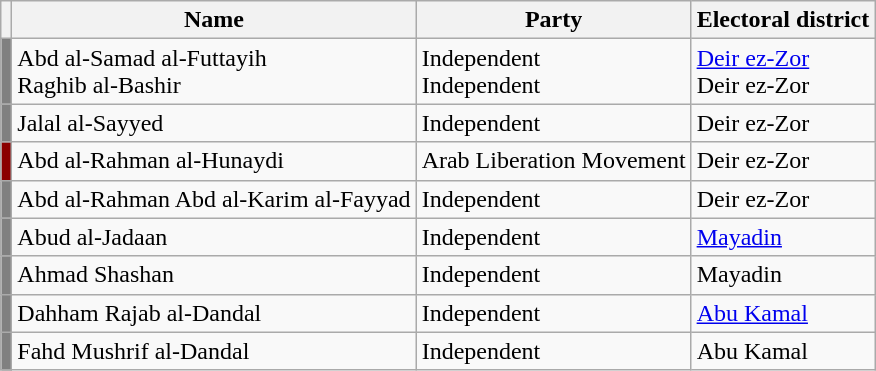<table class="wikitable sortable">
<tr>
<th></th>
<th>Name</th>
<th>Party</th>
<th>Electoral district</th>
</tr>
<tr>
<td bgcolor="grey"></td>
<td>Abd al-Samad al-Futtayih<br>Raghib al-Bashir</td>
<td>Independent<br>Independent</td>
<td><a href='#'>Deir ez-Zor</a><br>Deir ez-Zor</td>
</tr>
<tr>
<td bgcolor="grey"></td>
<td>Jalal al-Sayyed</td>
<td>Independent</td>
<td>Deir ez-Zor</td>
</tr>
<tr>
<td bgcolor="darkred"></td>
<td>Abd al-Rahman al-Hunaydi</td>
<td>Arab Liberation Movement</td>
<td>Deir ez-Zor</td>
</tr>
<tr>
<td bgcolor="grey"></td>
<td>Abd al-Rahman Abd al-Karim al-Fayyad</td>
<td>Independent</td>
<td>Deir ez-Zor</td>
</tr>
<tr>
<td bgcolor="grey"></td>
<td>Abud al-Jadaan</td>
<td>Independent</td>
<td><a href='#'>Mayadin</a></td>
</tr>
<tr>
<td bgcolor="grey"></td>
<td>Ahmad Shashan</td>
<td>Independent</td>
<td>Mayadin</td>
</tr>
<tr>
<td bgcolor="grey"></td>
<td>Dahham Rajab al-Dandal</td>
<td>Independent</td>
<td><a href='#'>Abu Kamal</a></td>
</tr>
<tr>
<td bgcolor="grey"></td>
<td>Fahd Mushrif al-Dandal</td>
<td>Independent</td>
<td>Abu Kamal</td>
</tr>
</table>
